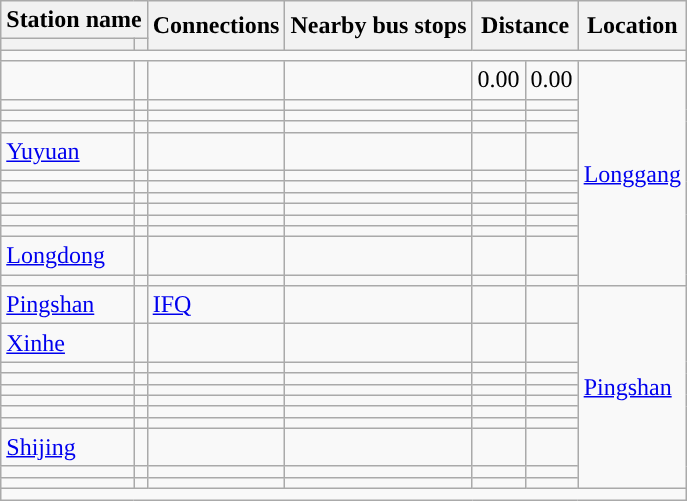<table class="wikitable">
<tr>
<th colspan="2">Station name</th>
<th rowspan="2">Connections</th>
<th rowspan="2">Nearby bus stops</th>
<th colspan="2" rowspan="2">Distance<br></th>
<th rowspan="2">Location</th>
</tr>
<tr>
<th></th>
<th></th>
</tr>
<tr style="background:#">
<td colspan = "7"></td>
</tr>
<tr>
<td></td>
<td></td>
<td> </td>
<td></td>
<td>0.00</td>
<td>0.00</td>
<td rowspan=13><a href='#'>Longgang</a></td>
</tr>
<tr>
<td></td>
<td></td>
<td></td>
<td></td>
<td></td>
<td></td>
</tr>
<tr>
<td></td>
<td></td>
<td></td>
<td></td>
<td></td>
<td></td>
</tr>
<tr>
<td></td>
<td></td>
<td></td>
<td></td>
<td></td>
<td></td>
</tr>
<tr>
<td><a href='#'>Yuyuan</a></td>
<td></td>
<td></td>
<td></td>
<td></td>
<td></td>
</tr>
<tr>
<td></td>
<td></td>
<td></td>
<td></td>
<td></td>
<td></td>
</tr>
<tr>
<td></td>
<td></td>
<td></td>
<td></td>
<td></td>
<td></td>
</tr>
<tr>
<td></td>
<td></td>
<td></td>
<td></td>
<td></td>
<td></td>
</tr>
<tr>
<td></td>
<td></td>
<td></td>
<td></td>
<td></td>
<td></td>
</tr>
<tr>
<td></td>
<td></td>
<td></td>
<td></td>
<td></td>
<td></td>
</tr>
<tr>
<td></td>
<td></td>
<td></td>
<td></td>
<td></td>
<td></td>
</tr>
<tr>
<td><a href='#'>Longdong</a></td>
<td></td>
<td></td>
<td></td>
<td></td>
<td></td>
</tr>
<tr>
<td></td>
<td></td>
<td></td>
<td></td>
<td></td>
<td></td>
</tr>
<tr>
<td><a href='#'>Pingshan</a></td>
<td></td>
<td> <a href='#'>IFQ</a><br></td>
<td></td>
<td></td>
<td></td>
<td rowspan=11><a href='#'>Pingshan</a></td>
</tr>
<tr>
<td><a href='#'>Xinhe</a></td>
<td></td>
<td></td>
<td></td>
<td></td>
<td></td>
</tr>
<tr>
<td></td>
<td></td>
<td></td>
<td></td>
<td></td>
<td></td>
</tr>
<tr>
<td></td>
<td></td>
<td></td>
<td></td>
<td></td>
<td></td>
</tr>
<tr>
<td></td>
<td></td>
<td></td>
<td></td>
<td></td>
<td></td>
</tr>
<tr>
<td></td>
<td></td>
<td></td>
<td></td>
<td></td>
<td></td>
</tr>
<tr>
<td></td>
<td></td>
<td></td>
<td></td>
<td></td>
<td></td>
</tr>
<tr>
<td></td>
<td></td>
<td></td>
<td></td>
<td></td>
<td></td>
</tr>
<tr>
<td><a href='#'>Shijing</a></td>
<td></td>
<td></td>
<td></td>
<td></td>
<td></td>
</tr>
<tr>
<td></td>
<td></td>
<td></td>
<td></td>
<td></td>
<td></td>
</tr>
<tr>
<td></td>
<td></td>
<td></td>
<td></td>
<td></td>
<td></td>
</tr>
<tr style="background:#">
<td colspan = "7"></td>
</tr>
</table>
